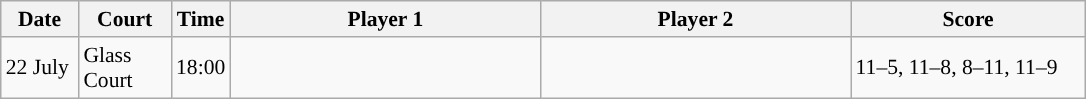<table class="sortable wikitable" style="font-size:90%">
<tr>
<th width="45" class="unsortable">Date</th>
<th width="55">Court</th>
<th width="30">Time</th>
<th width="200">Player 1</th>
<th width="200">Player 2</th>
<th width="150" class="unsortable">Score</th>
</tr>
<tr>
<td>22 July</td>
<td>Glass Court</td>
<td>18:00</td>
<td><strong></strong></td>
<td></td>
<td>11–5, 11–8, 8–11, 11–9</td>
</tr>
</table>
